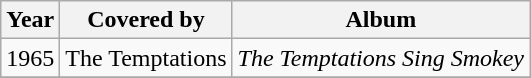<table class="wikitable">
<tr>
<th>Year</th>
<th>Covered by</th>
<th>Album</th>
</tr>
<tr>
<td>1965</td>
<td>The Temptations</td>
<td><em>The Temptations Sing Smokey</em></td>
</tr>
<tr>
</tr>
</table>
